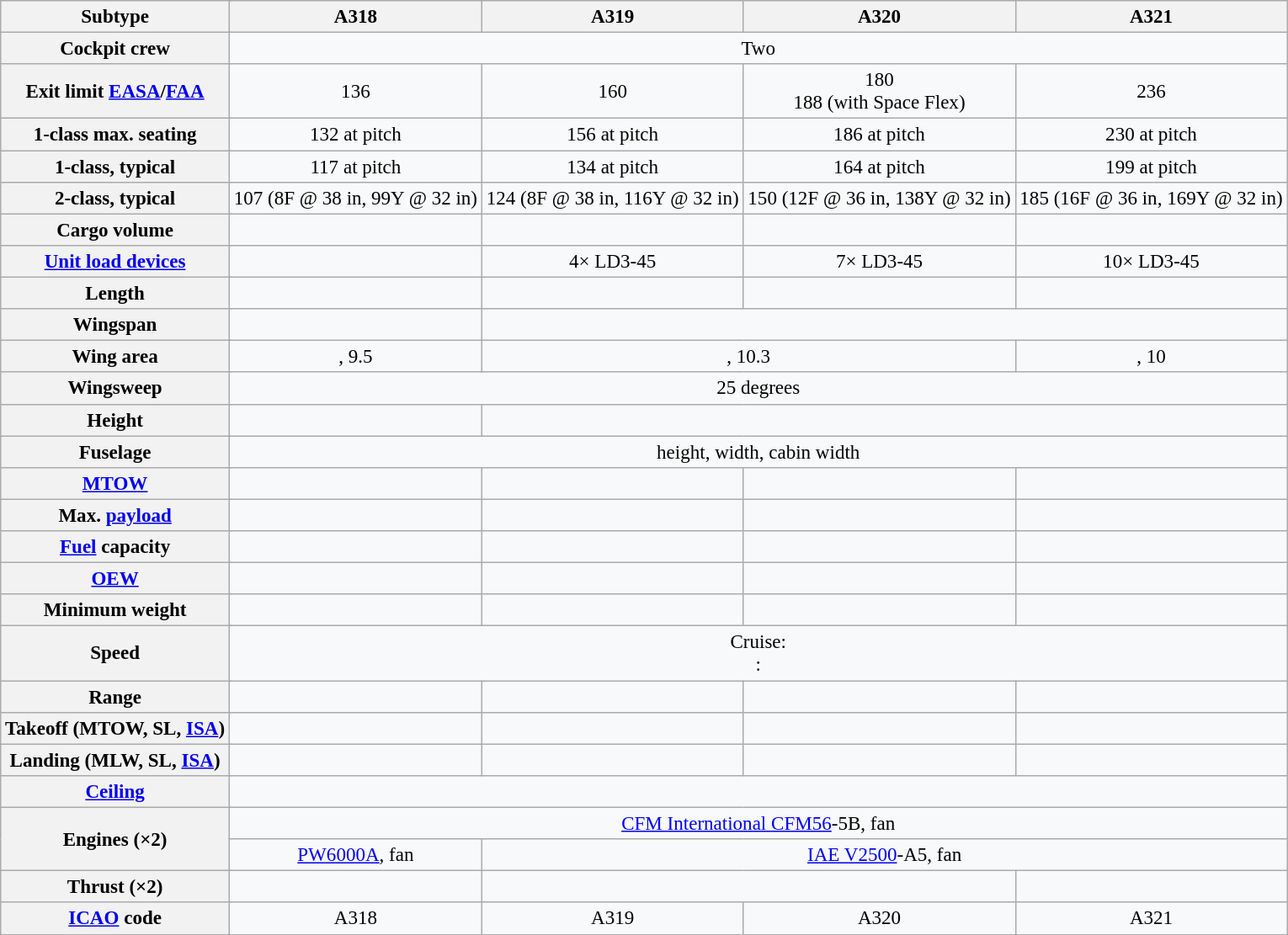<table class="wikitable sortable sticky-header" style="text-align:center; font-size:96%;background:#f8f9faff;">
<tr>
<th colspan=2>Subtype</th>
<th>A318</th>
<th>A319</th>
<th>A320</th>
<th>A321</th>
</tr>
<tr>
<th colspan=2>Cockpit crew</th>
<td colspan=4 style="text-align:center">Two</td>
</tr>
<tr>
<th colspan=2>Exit limit <a href='#'>EASA</a>/<a href='#'>FAA</a></th>
<td>136</td>
<td>160</td>
<td>180<br>188 (with Space Flex)</td>
<td>236</td>
</tr>
<tr>
<th colspan=2>1-class max. seating</th>
<td>132 at  pitch</td>
<td>156 at  pitch</td>
<td>186 at  pitch</td>
<td>230 at  pitch</td>
</tr>
<tr>
<th colspan=2>1-class, typical</th>
<td>117 at  pitch</td>
<td>134 at  pitch</td>
<td>164 at  pitch</td>
<td>199 at  pitch</td>
</tr>
<tr>
<th colspan=2>2-class, typical</th>
<td>107 (8F @ 38 in, 99Y @ 32 in)</td>
<td>124 (8F @ 38 in, 116Y @ 32 in)</td>
<td>150 (12F @ 36 in, 138Y @ 32 in)</td>
<td>185 (16F @ 36 in, 169Y @ 32 in)</td>
</tr>
<tr>
<th colspan=2>Cargo volume</th>
<td></td>
<td></td>
<td></td>
<td></td>
</tr>
<tr>
<th colspan=2><a href='#'>Unit load devices</a></th>
<td></td>
<td>4× LD3-45</td>
<td>7× LD3-45</td>
<td>10× LD3-45</td>
</tr>
<tr>
<th colspan=2>Length</th>
<td></td>
<td></td>
<td></td>
<td></td>
</tr>
<tr>
<th colspan=2>Wingspan</th>
<td></td>
<td colspan=3></td>
</tr>
<tr>
<th colspan=2>Wing area</th>
<td>, 9.5 </td>
<td colspan=2>, 10.3 </td>
<td>, 10 </td>
</tr>
<tr>
<th colspan=2>Wingsweep</th>
<td colspan=4>25 degrees</td>
</tr>
<tr>
<th colspan=2>Height</th>
<td></td>
<td colspan=3></td>
</tr>
<tr>
<th colspan=2>Fuselage</th>
<td colspan=4> height,  width,  cabin width</td>
</tr>
<tr>
<th colspan=2><a href='#'>MTOW</a></th>
<td></td>
<td></td>
<td></td>
<td></td>
</tr>
<tr>
<th colspan=2>Max. <a href='#'>payload</a> </th>
<td></td>
<td></td>
<td></td>
<td></td>
</tr>
<tr>
<th colspan=2><a href='#'>Fuel</a> capacity</th>
<td></td>
<td></td>
<td></td>
<td></td>
</tr>
<tr>
<th colspan=2><a href='#'>OEW</a></th>
<td></td>
<td></td>
<td></td>
<td></td>
</tr>
<tr>
<th colspan=2>Minimum weight</th>
<td></td>
<td></td>
<td></td>
<td></td>
</tr>
<tr>
<th colspan=2>Speed</th>
<td colspan=4>Cruise:  <br>: </td>
</tr>
<tr>
<th colspan=2>Range</th>
<td></td>
<td></td>
<td></td>
<td></td>
</tr>
<tr>
<th colspan=2>Takeoff (MTOW, SL, <a href='#'>ISA</a>)</th>
<td></td>
<td></td>
<td></td>
<td></td>
</tr>
<tr>
<th colspan=2>Landing (MLW, SL, <a href='#'>ISA</a>)</th>
<td></td>
<td></td>
<td></td>
<td></td>
</tr>
<tr>
<th colspan=2><a href='#'>Ceiling</a></th>
<td colspan="4"></td>
</tr>
<tr>
<th colspan=2 rowspan=2>Engines (×2)</th>
<td colspan=4><a href='#'>CFM International CFM56</a>-5B,  fan</td>
</tr>
<tr>
<td><a href='#'>PW6000A</a>,  fan</td>
<td colspan=3><a href='#'>IAE V2500</a>-A5,  fan</td>
</tr>
<tr>
<th colspan=2>Thrust (×2)</th>
<td></td>
<td colspan=2></td>
<td></td>
</tr>
<tr>
<th colspan=2><a href='#'>ICAO</a> code</th>
<td>A318</td>
<td>A319</td>
<td>A320</td>
<td>A321</td>
</tr>
</table>
